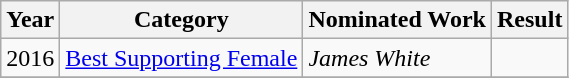<table class="wikitable">
<tr>
<th>Year</th>
<th>Category</th>
<th>Nominated Work</th>
<th>Result</th>
</tr>
<tr>
<td>2016</td>
<td><a href='#'>Best Supporting Female</a></td>
<td><em>James White</em></td>
<td></td>
</tr>
<tr>
</tr>
</table>
